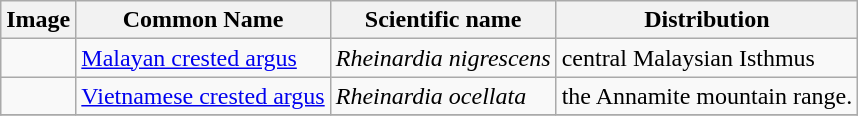<table class="wikitable ">
<tr>
<th>Image</th>
<th>Common Name</th>
<th>Scientific name</th>
<th>Distribution</th>
</tr>
<tr>
<td></td>
<td><a href='#'>Malayan crested argus</a></td>
<td><em>Rheinardia nigrescens</em></td>
<td>central Malaysian Isthmus</td>
</tr>
<tr>
<td></td>
<td><a href='#'>Vietnamese crested argus</a></td>
<td><em>Rheinardia ocellata</em></td>
<td>the Annamite mountain range.</td>
</tr>
<tr>
</tr>
</table>
